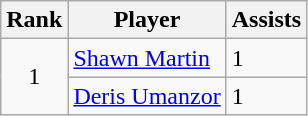<table class="wikitable" border="1">
<tr>
<th>Rank</th>
<th>Player</th>
<th>Assists</th>
</tr>
<tr>
<td rowspan="2" align=center>1</td>
<td><a href='#'>Shawn Martin</a></td>
<td>1</td>
</tr>
<tr>
<td><a href='#'>Deris Umanzor</a></td>
<td>1</td>
</tr>
</table>
